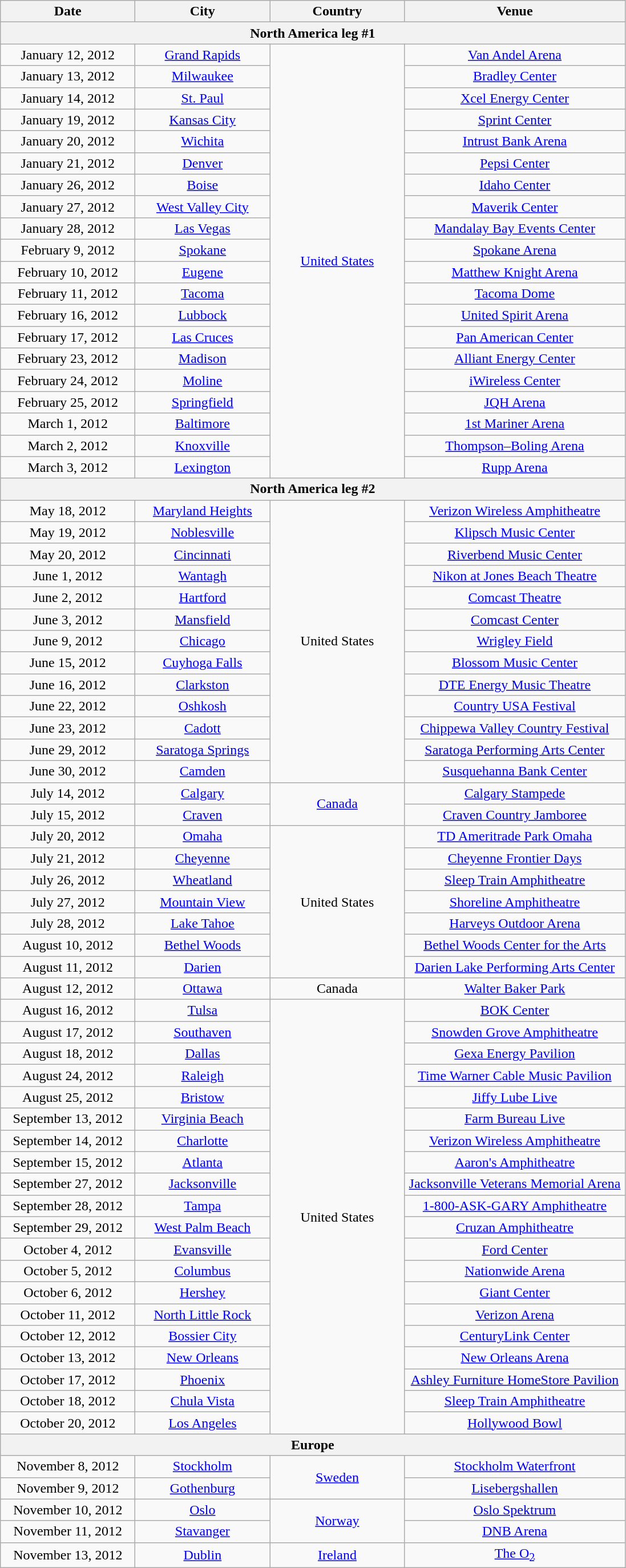<table class="wikitable" style="text-align:center;">
<tr>
<th style="width:150px;">Date</th>
<th style="width:150px;">City</th>
<th style="width:150px;">Country</th>
<th style="width:250px;">Venue</th>
</tr>
<tr>
<th colspan="5">North America leg #1</th>
</tr>
<tr>
<td>January 12, 2012</td>
<td><a href='#'>Grand Rapids</a></td>
<td rowspan="20"><a href='#'>United States</a></td>
<td><a href='#'>Van Andel Arena</a></td>
</tr>
<tr>
<td>January 13, 2012</td>
<td><a href='#'>Milwaukee</a></td>
<td><a href='#'>Bradley Center</a></td>
</tr>
<tr>
<td>January 14, 2012</td>
<td><a href='#'>St. Paul</a></td>
<td><a href='#'>Xcel Energy Center</a></td>
</tr>
<tr>
<td>January 19, 2012</td>
<td><a href='#'>Kansas City</a></td>
<td><a href='#'>Sprint Center</a></td>
</tr>
<tr>
<td>January 20, 2012</td>
<td><a href='#'>Wichita</a></td>
<td><a href='#'>Intrust Bank Arena</a></td>
</tr>
<tr>
<td>January 21, 2012</td>
<td><a href='#'>Denver</a></td>
<td><a href='#'>Pepsi Center</a></td>
</tr>
<tr>
<td>January 26, 2012</td>
<td><a href='#'>Boise</a></td>
<td><a href='#'>Idaho Center</a></td>
</tr>
<tr>
<td>January 27, 2012</td>
<td><a href='#'>West Valley City</a></td>
<td><a href='#'>Maverik Center</a></td>
</tr>
<tr>
<td>January 28, 2012</td>
<td><a href='#'>Las Vegas</a></td>
<td><a href='#'>Mandalay Bay Events Center</a></td>
</tr>
<tr>
<td>February 9, 2012</td>
<td><a href='#'>Spokane</a></td>
<td><a href='#'>Spokane Arena</a></td>
</tr>
<tr>
<td>February 10, 2012</td>
<td><a href='#'>Eugene</a></td>
<td><a href='#'>Matthew Knight Arena</a></td>
</tr>
<tr>
<td>February 11, 2012</td>
<td><a href='#'>Tacoma</a></td>
<td><a href='#'>Tacoma Dome</a></td>
</tr>
<tr>
<td>February 16, 2012</td>
<td><a href='#'>Lubbock</a></td>
<td><a href='#'>United Spirit Arena</a></td>
</tr>
<tr>
<td>February 17, 2012</td>
<td><a href='#'>Las Cruces</a></td>
<td><a href='#'>Pan American Center</a></td>
</tr>
<tr>
<td>February 23, 2012</td>
<td><a href='#'>Madison</a></td>
<td><a href='#'>Alliant Energy Center</a></td>
</tr>
<tr>
<td>February 24, 2012</td>
<td><a href='#'>Moline</a></td>
<td><a href='#'>iWireless Center</a></td>
</tr>
<tr>
<td>February 25, 2012</td>
<td><a href='#'>Springfield</a></td>
<td><a href='#'>JQH Arena</a></td>
</tr>
<tr>
<td>March 1, 2012</td>
<td><a href='#'>Baltimore</a></td>
<td><a href='#'>1st Mariner Arena</a></td>
</tr>
<tr>
<td>March 2, 2012</td>
<td><a href='#'>Knoxville</a></td>
<td><a href='#'>Thompson–Boling Arena</a></td>
</tr>
<tr>
<td>March 3, 2012</td>
<td><a href='#'>Lexington</a></td>
<td><a href='#'>Rupp Arena</a></td>
</tr>
<tr>
<th colspan="5">North America leg #2</th>
</tr>
<tr>
<td>May 18, 2012</td>
<td><a href='#'>Maryland Heights</a></td>
<td rowspan="13">United States</td>
<td><a href='#'>Verizon Wireless Amphitheatre</a></td>
</tr>
<tr>
<td>May 19, 2012</td>
<td><a href='#'>Noblesville</a></td>
<td><a href='#'>Klipsch Music Center</a></td>
</tr>
<tr>
<td>May 20, 2012</td>
<td><a href='#'>Cincinnati</a></td>
<td><a href='#'>Riverbend Music Center</a></td>
</tr>
<tr>
<td>June 1, 2012</td>
<td><a href='#'>Wantagh</a></td>
<td><a href='#'>Nikon at Jones Beach Theatre</a></td>
</tr>
<tr>
<td>June 2, 2012</td>
<td><a href='#'>Hartford</a></td>
<td><a href='#'>Comcast Theatre</a></td>
</tr>
<tr>
<td>June 3, 2012</td>
<td><a href='#'>Mansfield</a></td>
<td><a href='#'>Comcast Center</a></td>
</tr>
<tr>
<td>June 9, 2012</td>
<td><a href='#'>Chicago</a></td>
<td><a href='#'>Wrigley Field</a></td>
</tr>
<tr>
<td>June 15, 2012</td>
<td><a href='#'>Cuyhoga Falls</a></td>
<td><a href='#'>Blossom Music Center</a></td>
</tr>
<tr>
<td>June 16, 2012</td>
<td><a href='#'>Clarkston</a></td>
<td><a href='#'>DTE Energy Music Theatre</a></td>
</tr>
<tr>
<td>June 22, 2012</td>
<td><a href='#'>Oshkosh</a></td>
<td><a href='#'>Country USA Festival</a></td>
</tr>
<tr>
<td>June 23, 2012</td>
<td><a href='#'>Cadott</a></td>
<td><a href='#'>Chippewa Valley Country Festival</a></td>
</tr>
<tr>
<td>June 29, 2012</td>
<td><a href='#'>Saratoga Springs</a></td>
<td><a href='#'>Saratoga Performing Arts Center</a></td>
</tr>
<tr>
<td>June 30, 2012</td>
<td><a href='#'>Camden</a></td>
<td><a href='#'>Susquehanna Bank Center</a></td>
</tr>
<tr>
<td>July 14, 2012</td>
<td><a href='#'>Calgary</a></td>
<td rowspan="2"><a href='#'>Canada</a></td>
<td><a href='#'>Calgary Stampede</a></td>
</tr>
<tr>
<td>July 15, 2012</td>
<td><a href='#'>Craven</a></td>
<td><a href='#'>Craven Country Jamboree</a></td>
</tr>
<tr>
<td>July 20, 2012</td>
<td><a href='#'>Omaha</a></td>
<td rowspan="7">United States</td>
<td><a href='#'>TD Ameritrade Park Omaha</a></td>
</tr>
<tr>
<td>July 21, 2012</td>
<td><a href='#'>Cheyenne</a></td>
<td><a href='#'>Cheyenne Frontier Days</a></td>
</tr>
<tr>
<td>July 26, 2012</td>
<td><a href='#'>Wheatland</a></td>
<td><a href='#'>Sleep Train Amphitheatre</a></td>
</tr>
<tr>
<td>July 27, 2012</td>
<td><a href='#'>Mountain View</a></td>
<td><a href='#'>Shoreline Amphitheatre</a></td>
</tr>
<tr>
<td>July 28, 2012</td>
<td><a href='#'>Lake Tahoe</a></td>
<td><a href='#'>Harveys Outdoor Arena</a></td>
</tr>
<tr>
<td>August 10, 2012</td>
<td><a href='#'>Bethel Woods</a></td>
<td><a href='#'>Bethel Woods Center for the Arts</a></td>
</tr>
<tr>
<td>August 11, 2012</td>
<td><a href='#'>Darien</a></td>
<td><a href='#'>Darien Lake Performing Arts Center</a></td>
</tr>
<tr>
<td>August 12, 2012</td>
<td><a href='#'>Ottawa</a></td>
<td>Canada</td>
<td><a href='#'>Walter Baker Park</a></td>
</tr>
<tr>
<td>August 16, 2012</td>
<td><a href='#'>Tulsa</a></td>
<td rowspan="20">United States</td>
<td><a href='#'>BOK Center</a></td>
</tr>
<tr>
<td>August 17, 2012</td>
<td><a href='#'>Southaven</a></td>
<td><a href='#'>Snowden Grove Amphitheatre</a></td>
</tr>
<tr>
<td>August 18, 2012</td>
<td><a href='#'>Dallas</a></td>
<td><a href='#'>Gexa Energy Pavilion</a></td>
</tr>
<tr>
<td>August 24, 2012</td>
<td><a href='#'>Raleigh</a></td>
<td><a href='#'>Time Warner Cable Music Pavilion</a></td>
</tr>
<tr>
<td>August 25, 2012</td>
<td><a href='#'>Bristow</a></td>
<td><a href='#'>Jiffy Lube Live</a></td>
</tr>
<tr>
<td>September 13, 2012</td>
<td><a href='#'>Virginia Beach</a></td>
<td><a href='#'>Farm Bureau Live</a></td>
</tr>
<tr>
<td>September 14, 2012</td>
<td><a href='#'>Charlotte</a></td>
<td><a href='#'>Verizon Wireless Amphitheatre</a></td>
</tr>
<tr>
<td>September 15, 2012</td>
<td><a href='#'>Atlanta</a></td>
<td><a href='#'>Aaron's Amphitheatre</a></td>
</tr>
<tr>
<td>September 27, 2012</td>
<td><a href='#'>Jacksonville</a></td>
<td><a href='#'>Jacksonville Veterans Memorial Arena</a></td>
</tr>
<tr>
<td>September 28, 2012</td>
<td><a href='#'>Tampa</a></td>
<td><a href='#'>1-800-ASK-GARY Amphitheatre</a></td>
</tr>
<tr>
<td>September 29, 2012</td>
<td><a href='#'>West Palm Beach</a></td>
<td><a href='#'>Cruzan Amphitheatre</a></td>
</tr>
<tr>
<td>October 4, 2012</td>
<td><a href='#'>Evansville</a></td>
<td><a href='#'>Ford Center</a></td>
</tr>
<tr>
<td>October 5, 2012</td>
<td><a href='#'>Columbus</a></td>
<td><a href='#'>Nationwide Arena</a></td>
</tr>
<tr>
<td>October 6, 2012</td>
<td><a href='#'>Hershey</a></td>
<td><a href='#'>Giant Center</a></td>
</tr>
<tr>
<td>October 11, 2012</td>
<td><a href='#'>North Little Rock</a></td>
<td><a href='#'>Verizon Arena</a></td>
</tr>
<tr>
<td>October 12, 2012</td>
<td><a href='#'>Bossier City</a></td>
<td><a href='#'>CenturyLink Center</a></td>
</tr>
<tr>
<td>October 13, 2012</td>
<td><a href='#'>New Orleans</a></td>
<td><a href='#'>New Orleans Arena</a></td>
</tr>
<tr>
<td>October 17, 2012</td>
<td><a href='#'>Phoenix</a></td>
<td><a href='#'>Ashley Furniture HomeStore Pavilion</a></td>
</tr>
<tr>
<td>October 18, 2012</td>
<td><a href='#'>Chula Vista</a></td>
<td><a href='#'>Sleep Train Amphitheatre</a></td>
</tr>
<tr>
<td>October 20, 2012</td>
<td><a href='#'>Los Angeles</a></td>
<td><a href='#'>Hollywood Bowl</a></td>
</tr>
<tr>
<th colspan="5">Europe</th>
</tr>
<tr>
<td>November 8, 2012</td>
<td><a href='#'>Stockholm</a></td>
<td rowspan="2"><a href='#'>Sweden</a></td>
<td><a href='#'>Stockholm Waterfront</a></td>
</tr>
<tr>
<td>November 9, 2012</td>
<td><a href='#'>Gothenburg</a></td>
<td><a href='#'>Lisebergshallen</a></td>
</tr>
<tr>
<td>November 10, 2012</td>
<td><a href='#'>Oslo</a></td>
<td rowspan="2"><a href='#'>Norway</a></td>
<td><a href='#'>Oslo Spektrum</a></td>
</tr>
<tr>
<td>November 11, 2012</td>
<td><a href='#'>Stavanger</a></td>
<td><a href='#'>DNB Arena</a></td>
</tr>
<tr>
<td>November 13, 2012</td>
<td><a href='#'>Dublin</a></td>
<td><a href='#'>Ireland</a></td>
<td><a href='#'>The O<sub>2</sub></a></td>
</tr>
</table>
